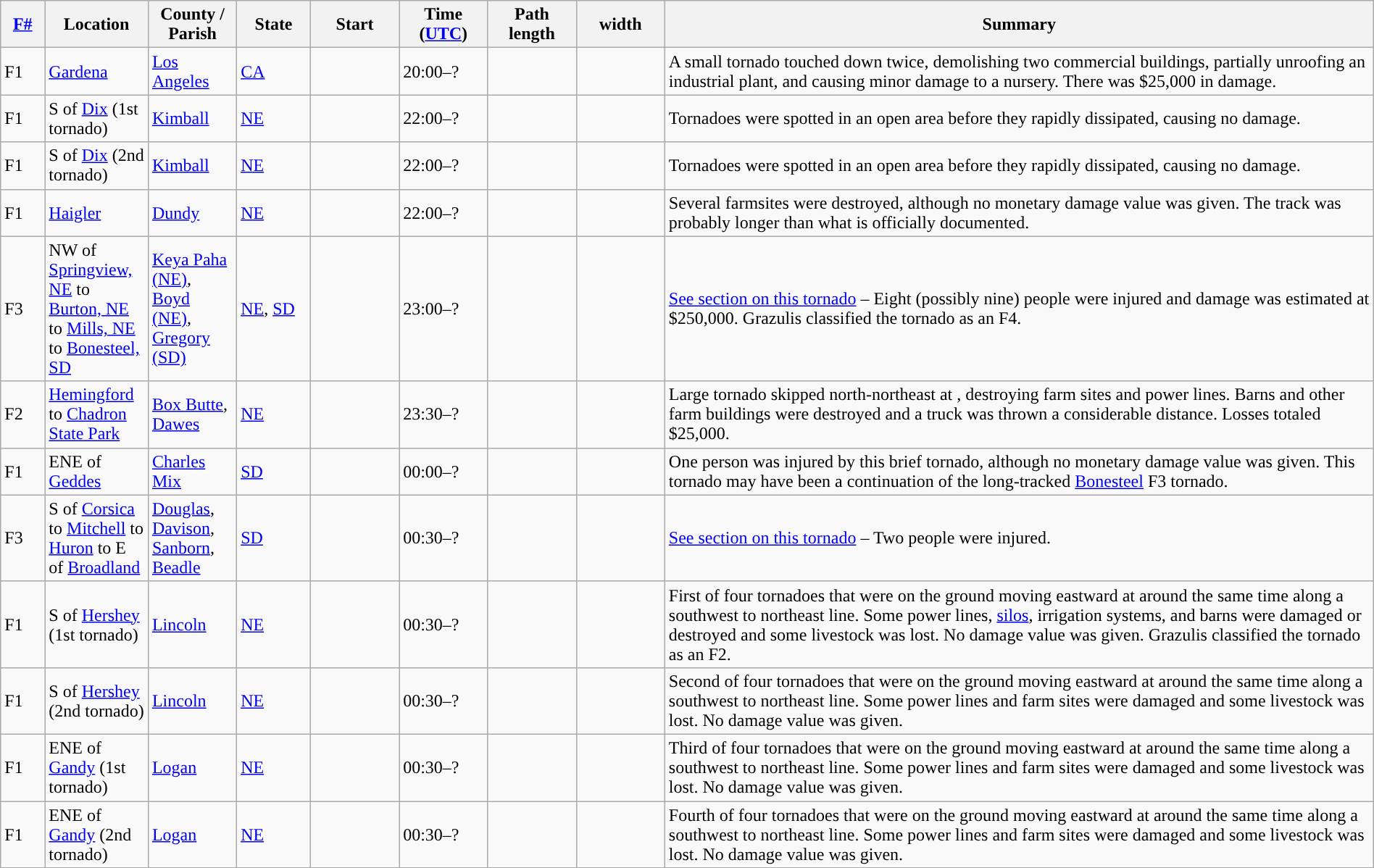<table class="wikitable sortable" style="width:100%;">
<tr>
<th scope="col"  style="width:3%; text-align:center;"><a href='#'>F#</a></th>
<th scope="col"  style="width:7%; text-align:center;" class="unsortable">Location</th>
<th scope="col"  style="width:6%; text-align:center;" class="unsortable">County / Parish</th>
<th scope="col"  style="width:5%; text-align:center;">State</th>
<th scope="col"  style="width:6%; text-align:center;">Start<br></th>
<th scope="col"  style="width:6%; text-align:center;">Time (<a href='#'>UTC</a>)</th>
<th scope="col"  style="width:6%; text-align:center;">Path length</th>
<th scope="col"  style="width:6%; text-align:center;"> width</th>
<th scope="col" class="unsortable" style="width:48%; text-align:center;">Summary</th>
</tr>
<tr>
<td>F1</td>
<td><a href='#'>Gardena</a></td>
<td><a href='#'>Los Angeles</a></td>
<td><a href='#'>CA</a></td>
<td></td>
<td>20:00–?</td>
<td></td>
<td></td>
<td>A small tornado touched down twice, demolishing two commercial buildings, partially unroofing an industrial plant, and causing minor damage to a nursery. There was $25,000 in damage.</td>
</tr>
<tr>
<td>F1</td>
<td>S of <a href='#'>Dix</a> (1st tornado)</td>
<td><a href='#'>Kimball</a></td>
<td><a href='#'>NE</a></td>
<td></td>
<td>22:00–?</td>
<td></td>
<td></td>
<td>Tornadoes were spotted in an open area before they rapidly dissipated, causing no damage.</td>
</tr>
<tr>
<td>F1</td>
<td>S of <a href='#'>Dix</a> (2nd tornado)</td>
<td><a href='#'>Kimball</a></td>
<td><a href='#'>NE</a></td>
<td></td>
<td>22:00–?</td>
<td></td>
<td></td>
<td>Tornadoes were spotted in an open area before they rapidly dissipated, causing no damage.</td>
</tr>
<tr>
<td>F1</td>
<td><a href='#'>Haigler</a></td>
<td><a href='#'>Dundy</a></td>
<td><a href='#'>NE</a></td>
<td></td>
<td>22:00–?</td>
<td></td>
<td></td>
<td>Several farmsites were destroyed, although no monetary damage value was given. The track was probably longer than what is officially documented.</td>
</tr>
<tr>
<td>F3</td>
<td>NW of <a href='#'>Springview, NE</a> to <a href='#'>Burton, NE</a> to <a href='#'>Mills, NE</a> to <a href='#'>Bonesteel, SD</a></td>
<td><a href='#'>Keya Paha (NE)</a>, <a href='#'>Boyd (NE)</a>, <a href='#'>Gregory (SD)</a></td>
<td><a href='#'>NE</a>, <a href='#'>SD</a></td>
<td></td>
<td>23:00–?</td>
<td></td>
<td></td>
<td><a href='#'>See section on this tornado</a> – Eight (possibly nine) people were injured and damage was estimated at $250,000. Grazulis classified the tornado as an F4.</td>
</tr>
<tr>
<td>F2</td>
<td><a href='#'>Hemingford</a> to <a href='#'>Chadron State Park</a></td>
<td><a href='#'>Box Butte</a>, <a href='#'>Dawes</a></td>
<td><a href='#'>NE</a></td>
<td></td>
<td>23:30–?</td>
<td></td>
<td></td>
<td>Large tornado skipped north-northeast at , destroying farm sites and power lines. Barns and other farm buildings were destroyed and a truck was thrown a considerable distance. Losses totaled $25,000.</td>
</tr>
<tr>
<td>F1</td>
<td>ENE of <a href='#'>Geddes</a></td>
<td><a href='#'>Charles Mix</a></td>
<td><a href='#'>SD</a></td>
<td></td>
<td>00:00–?</td>
<td></td>
<td></td>
<td>One person was injured by this brief tornado, although no monetary damage value was given. This tornado may have been a continuation of the long-tracked <a href='#'>Bonesteel</a> F3 tornado.</td>
</tr>
<tr>
<td>F3</td>
<td>S of <a href='#'>Corsica</a> to <a href='#'>Mitchell</a> to <a href='#'>Huron</a> to E of <a href='#'>Broadland</a></td>
<td><a href='#'>Douglas</a>, <a href='#'>Davison</a>, <a href='#'>Sanborn</a>, <a href='#'>Beadle</a></td>
<td><a href='#'>SD</a></td>
<td></td>
<td>00:30–?</td>
<td></td>
<td></td>
<td><a href='#'>See section on this tornado</a> – Two people were injured.</td>
</tr>
<tr>
<td>F1</td>
<td>S of <a href='#'>Hershey</a> (1st tornado)</td>
<td><a href='#'>Lincoln</a></td>
<td><a href='#'>NE</a></td>
<td></td>
<td>00:30–?</td>
<td></td>
<td></td>
<td>First of four tornadoes that were on the ground moving eastward at around the same time along a southwest to northeast line. Some power lines, <a href='#'>silos</a>, irrigation systems, and barns were damaged or destroyed and some livestock was lost. No damage value was given. Grazulis classified the tornado as an F2.</td>
</tr>
<tr>
<td>F1</td>
<td>S of <a href='#'>Hershey</a> (2nd tornado)</td>
<td><a href='#'>Lincoln</a></td>
<td><a href='#'>NE</a></td>
<td></td>
<td>00:30–?</td>
<td></td>
<td></td>
<td>Second of four tornadoes that were on the ground moving eastward at around the same time along a southwest to northeast line. Some power lines and farm sites were damaged and some livestock was lost. No damage value was given.</td>
</tr>
<tr>
<td>F1</td>
<td>ENE of <a href='#'>Gandy</a> (1st tornado)</td>
<td><a href='#'>Logan</a></td>
<td><a href='#'>NE</a></td>
<td></td>
<td>00:30–?</td>
<td></td>
<td></td>
<td>Third of four tornadoes that were on the ground moving eastward at around the same time along a southwest to northeast line. Some power lines and farm sites were damaged and some livestock was lost. No damage value was given.</td>
</tr>
<tr>
<td>F1</td>
<td>ENE of <a href='#'>Gandy</a> (2nd tornado)</td>
<td><a href='#'>Logan</a></td>
<td><a href='#'>NE</a></td>
<td></td>
<td>00:30–?</td>
<td></td>
<td></td>
<td>Fourth of four tornadoes that were on the ground moving eastward at around the same time along a southwest to northeast line. Some power lines and farm sites were damaged and some livestock was lost. No damage value was given.</td>
</tr>
</table>
